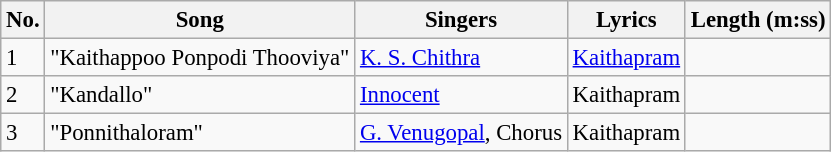<table class="wikitable" style="font-size:95%;">
<tr>
<th>No.</th>
<th>Song</th>
<th>Singers</th>
<th>Lyrics</th>
<th>Length (m:ss)</th>
</tr>
<tr>
<td>1</td>
<td>"Kaithappoo Ponpodi Thooviya"</td>
<td><a href='#'>K. S. Chithra</a></td>
<td><a href='#'>Kaithapram</a></td>
<td></td>
</tr>
<tr>
<td>2</td>
<td>"Kandallo"</td>
<td><a href='#'>Innocent</a></td>
<td>Kaithapram</td>
<td></td>
</tr>
<tr>
<td>3</td>
<td>"Ponnithaloram"</td>
<td><a href='#'>G. Venugopal</a>, Chorus</td>
<td>Kaithapram</td>
<td></td>
</tr>
</table>
